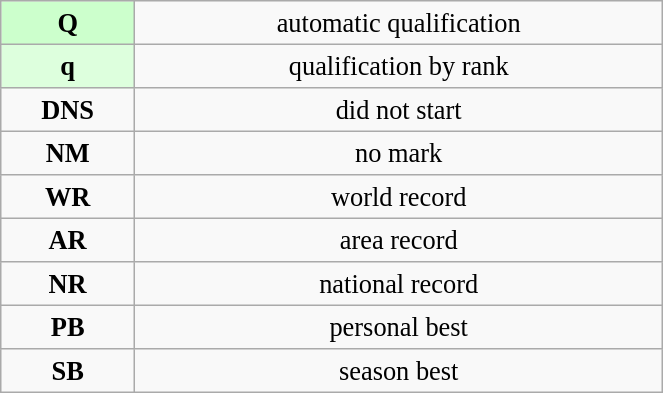<table class="wikitable" style=" text-align:center; font-size:110%;" width="35%">
<tr>
<td bgcolor="ccffcc"><strong>Q</strong></td>
<td>automatic qualification</td>
</tr>
<tr>
<td bgcolor="ddffdd"><strong>q</strong></td>
<td>qualification by rank</td>
</tr>
<tr>
<td><strong>DNS</strong></td>
<td>did not start</td>
</tr>
<tr>
<td><strong>NM</strong></td>
<td>no mark</td>
</tr>
<tr>
<td><strong>WR</strong></td>
<td>world record</td>
</tr>
<tr>
<td><strong>AR</strong></td>
<td>area record</td>
</tr>
<tr>
<td><strong>NR</strong></td>
<td>national record</td>
</tr>
<tr>
<td><strong>PB</strong></td>
<td>personal best</td>
</tr>
<tr>
<td><strong>SB</strong></td>
<td>season best</td>
</tr>
</table>
